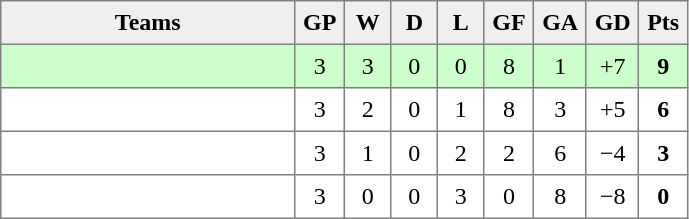<table style=border-collapse:collapse border=1 cellspacing=0 cellpadding=5>
<tr align=center bgcolor=#efefef>
<th width=185>Teams</th>
<th width=20>GP</th>
<th width=20>W</th>
<th width=20>D</th>
<th width=20>L</th>
<th width=20>GF</th>
<th width=20>GA</th>
<th width=20>GD</th>
<th width=20>Pts<br></th>
</tr>
<tr align=center bgcolor=#ccffcc>
<td style="text-align:left;"><strong></strong></td>
<td>3</td>
<td>3</td>
<td>0</td>
<td>0</td>
<td>8</td>
<td>1</td>
<td>+7</td>
<td><strong>9</strong></td>
</tr>
<tr align=center>
<td style="text-align:left;"></td>
<td>3</td>
<td>2</td>
<td>0</td>
<td>1</td>
<td>8</td>
<td>3</td>
<td>+5</td>
<td><strong>6</strong></td>
</tr>
<tr align=center>
<td style="text-align:left;"></td>
<td>3</td>
<td>1</td>
<td>0</td>
<td>2</td>
<td>2</td>
<td>6</td>
<td>−4</td>
<td><strong>3</strong></td>
</tr>
<tr align=center>
<td style="text-align:left;"></td>
<td>3</td>
<td>0</td>
<td>0</td>
<td>3</td>
<td>0</td>
<td>8</td>
<td>−8</td>
<td><strong>0</strong></td>
</tr>
</table>
